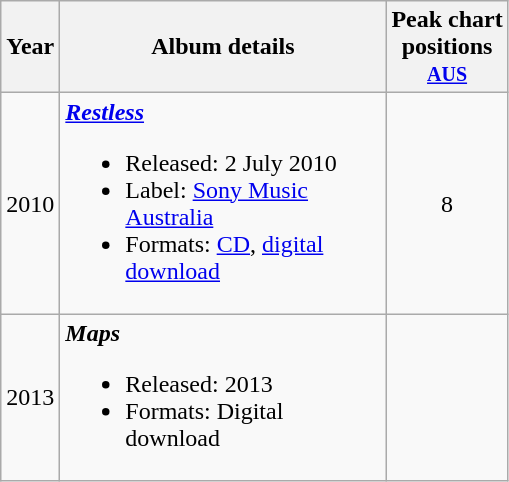<table class="wikitable">
<tr>
<th>Year</th>
<th style="width:210px;">Album details</th>
<th>Peak chart<br>positions<br><small><a href='#'>AUS</a></small></th>
</tr>
<tr>
<td>2010</td>
<td><strong><em><a href='#'>Restless</a></em></strong><br><ul><li>Released: 2 July 2010</li><li>Label: <a href='#'>Sony Music Australia</a></li><li>Formats: <a href='#'>CD</a>, <a href='#'>digital download</a></li></ul></td>
<td style="text-align:center;">8</td>
</tr>
<tr>
<td>2013</td>
<td><strong><em>Maps</em></strong><br><ul><li>Released: 2013</li><li>Formats: Digital download</li></ul></td>
<td></td>
</tr>
</table>
